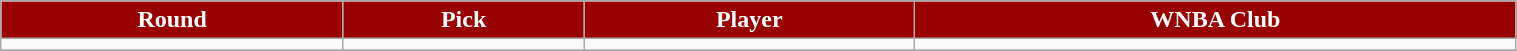<table class="wikitable" width="80%">
<tr align="center"  style="background:#990000;color:#FFFFFF;">
<td><strong>Round</strong></td>
<td><strong>Pick</strong></td>
<td><strong>Player</strong></td>
<td><strong>WNBA Club</strong></td>
</tr>
<tr align="center" bgcolor="">
<td></td>
<td></td>
<td></td>
<td></td>
</tr>
<tr align="center" bgcolor="">
</tr>
</table>
